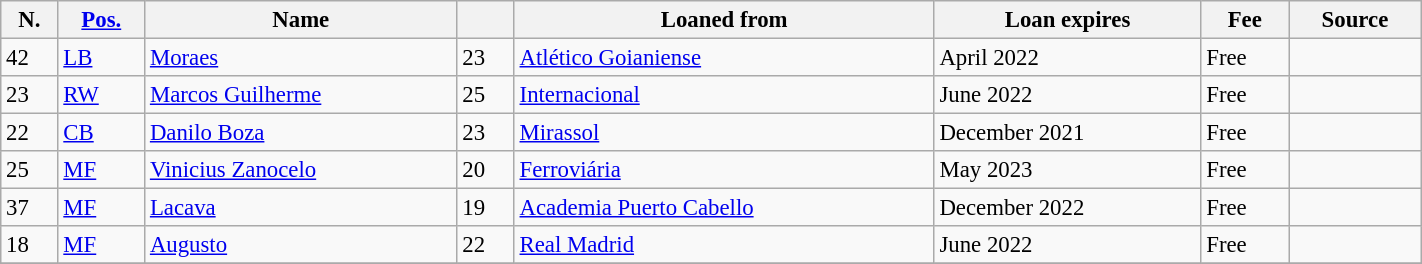<table class="wikitable sortable" style="width:75%; text-align:center; font-size:95%; text-align:left">
<tr>
<th>N.</th>
<th><a href='#'>Pos.</a></th>
<th>Name</th>
<th></th>
<th>Loaned from</th>
<th>Loan expires</th>
<th>Fee</th>
<th>Source</th>
</tr>
<tr>
<td>42</td>
<td><a href='#'>LB</a></td>
<td style="text-align:left;"> <a href='#'>Moraes</a></td>
<td>23</td>
<td style="text-align:left;"><a href='#'>Atlético Goianiense</a></td>
<td>April 2022</td>
<td>Free</td>
<td></td>
</tr>
<tr>
<td>23</td>
<td><a href='#'>RW</a></td>
<td style="text-align:left;"> <a href='#'>Marcos Guilherme</a></td>
<td>25</td>
<td style="text-align:left;"><a href='#'>Internacional</a></td>
<td>June 2022</td>
<td>Free</td>
<td></td>
</tr>
<tr>
<td>22</td>
<td><a href='#'>CB</a></td>
<td style="text-align:left;"> <a href='#'>Danilo Boza</a></td>
<td>23</td>
<td style="text-align:left;"><a href='#'>Mirassol</a></td>
<td>December 2021</td>
<td>Free</td>
<td></td>
</tr>
<tr>
<td>25</td>
<td><a href='#'>MF</a></td>
<td style="text-align:left;"> <a href='#'>Vinicius Zanocelo</a></td>
<td>20</td>
<td style="text-align:left;"><a href='#'>Ferroviária</a></td>
<td>May 2023</td>
<td>Free</td>
<td></td>
</tr>
<tr>
<td>37</td>
<td><a href='#'>MF</a></td>
<td style="text-align:left;"> <a href='#'>Lacava</a></td>
<td>19</td>
<td style="text-align:left;"><a href='#'>Academia Puerto Cabello</a> </td>
<td>December 2022</td>
<td>Free</td>
<td></td>
</tr>
<tr>
<td>18</td>
<td><a href='#'>MF</a></td>
<td style="text-align:left;"> <a href='#'>Augusto</a></td>
<td>22</td>
<td style="text-align:left;"><a href='#'>Real Madrid</a> </td>
<td>June 2022</td>
<td>Free</td>
<td></td>
</tr>
<tr>
</tr>
</table>
